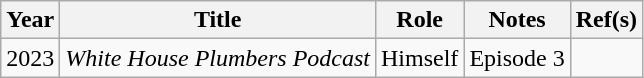<table class="wikitable">
<tr>
<th>Year</th>
<th>Title</th>
<th>Role</th>
<th>Notes</th>
<th>Ref(s)</th>
</tr>
<tr>
<td>2023</td>
<td><em>White House Plumbers Podcast</em></td>
<td>Himself</td>
<td>Episode 3</td>
<td></td>
</tr>
</table>
